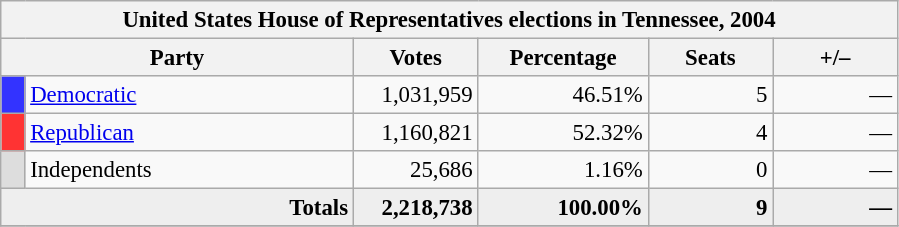<table class="wikitable" style="font-size: 95%;">
<tr>
<th colspan="6">United States House of Representatives elections in Tennessee, 2004</th>
</tr>
<tr>
<th colspan="2" style="width: 15em">Party</th>
<th style="width: 5em">Votes</th>
<th style="width: 7em">Percentage</th>
<th style="width: 5em">Seats</th>
<th style="width: 5em">+/–</th>
</tr>
<tr>
<th style="background-color:#3333FF; width: 3px"></th>
<td style="width: 130px"><a href='#'>Democratic</a></td>
<td align="right">1,031,959</td>
<td align="right">46.51%</td>
<td align="right">5</td>
<td align="right">—</td>
</tr>
<tr>
<th style="background-color:#FF3333; width: 3px"></th>
<td style="width: 130px"><a href='#'>Republican</a></td>
<td align="right">1,160,821</td>
<td align="right">52.32%</td>
<td align="right">4</td>
<td align="right">—</td>
</tr>
<tr>
<th style="background-color:#DDDDDD; width: 3px"></th>
<td style="width: 130px">Independents</td>
<td align="right">25,686</td>
<td align="right">1.16%</td>
<td align="right">0</td>
<td align="right">—</td>
</tr>
<tr bgcolor="#EEEEEE">
<td colspan="2" align="right"><strong>Totals</strong></td>
<td align="right"><strong>2,218,738</strong></td>
<td align="right"><strong>100.00%</strong></td>
<td align="right"><strong>9</strong></td>
<td align="right"><strong>—</strong></td>
</tr>
<tr bgcolor="#EEEEEE">
</tr>
</table>
